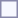<table style="border:1px solid #8888aa; background-color:#f7f8ff; padding:5px; font-size:95%; margin: 0px 12px 12px 0px;">
<tr style="text-align:center;">
</tr>
</table>
